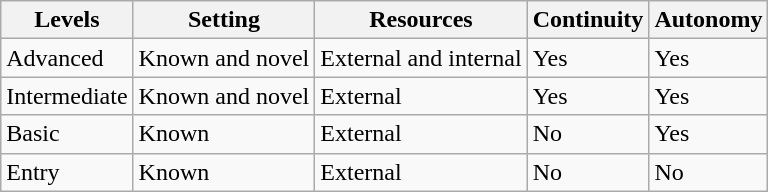<table class="wikitable">
<tr>
<th>Levels</th>
<th>Setting</th>
<th>Resources</th>
<th>Continuity</th>
<th>Autonomy</th>
</tr>
<tr>
<td>Advanced</td>
<td>Known and novel</td>
<td>External and internal</td>
<td>Yes</td>
<td>Yes</td>
</tr>
<tr>
<td>Intermediate</td>
<td>Known and novel</td>
<td>External</td>
<td>Yes</td>
<td>Yes</td>
</tr>
<tr>
<td>Basic</td>
<td>Known</td>
<td>External</td>
<td>No</td>
<td>Yes</td>
</tr>
<tr>
<td>Entry</td>
<td>Known</td>
<td>External</td>
<td>No</td>
<td>No</td>
</tr>
</table>
